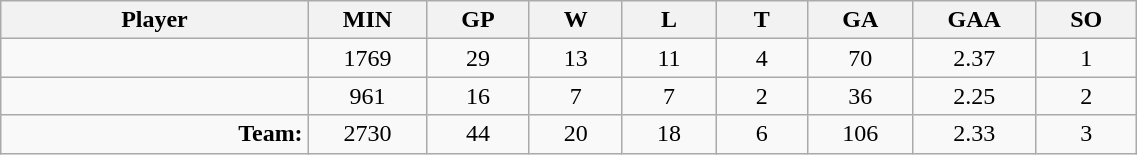<table class="wikitable sortable" width="60%">
<tr>
<th bgcolor="#DDDDFF" width="10%">Player</th>
<th width="3%" bgcolor="#DDDDFF" title="Minutes played">MIN</th>
<th width="3%" bgcolor="#DDDDFF" title="Games played in">GP</th>
<th width="3%" bgcolor="#DDDDFF" title="Games played in">W</th>
<th width="3%" bgcolor="#DDDDFF"title="Games played in">L</th>
<th width="3%" bgcolor="#DDDDFF" title="Ties">T</th>
<th width="3%" bgcolor="#DDDDFF" title="Goals against">GA</th>
<th width="3%" bgcolor="#DDDDFF" title="Goals against average">GAA</th>
<th width="3%" bgcolor="#DDDDFF"title="Shut-outs">SO</th>
</tr>
<tr align="center">
<td align="right"></td>
<td>1769</td>
<td>29</td>
<td>13</td>
<td>11</td>
<td>4</td>
<td>70</td>
<td>2.37</td>
<td>1</td>
</tr>
<tr align="center">
<td align="right"></td>
<td>961</td>
<td>16</td>
<td>7</td>
<td>7</td>
<td>2</td>
<td>36</td>
<td>2.25</td>
<td>2</td>
</tr>
<tr align="center">
<td align="right"><strong>Team:</strong></td>
<td>2730</td>
<td>44</td>
<td>20</td>
<td>18</td>
<td>6</td>
<td>106</td>
<td>2.33</td>
<td>3</td>
</tr>
</table>
